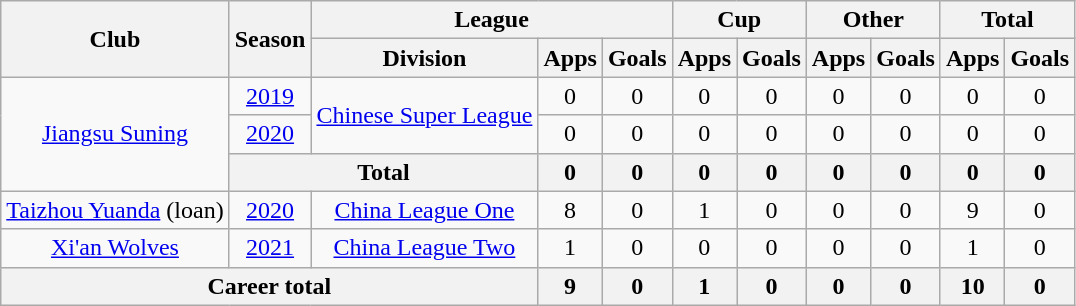<table class="wikitable" style="text-align: center">
<tr>
<th rowspan="2">Club</th>
<th rowspan="2">Season</th>
<th colspan="3">League</th>
<th colspan="2">Cup</th>
<th colspan="2">Other</th>
<th colspan="2">Total</th>
</tr>
<tr>
<th>Division</th>
<th>Apps</th>
<th>Goals</th>
<th>Apps</th>
<th>Goals</th>
<th>Apps</th>
<th>Goals</th>
<th>Apps</th>
<th>Goals</th>
</tr>
<tr>
<td rowspan="3"><a href='#'>Jiangsu Suning</a></td>
<td><a href='#'>2019</a></td>
<td rowspan="2"><a href='#'>Chinese Super League</a></td>
<td>0</td>
<td>0</td>
<td>0</td>
<td>0</td>
<td>0</td>
<td>0</td>
<td>0</td>
<td>0</td>
</tr>
<tr>
<td><a href='#'>2020</a></td>
<td>0</td>
<td>0</td>
<td>0</td>
<td>0</td>
<td>0</td>
<td>0</td>
<td>0</td>
<td>0</td>
</tr>
<tr>
<th colspan=2>Total</th>
<th>0</th>
<th>0</th>
<th>0</th>
<th>0</th>
<th>0</th>
<th>0</th>
<th>0</th>
<th>0</th>
</tr>
<tr>
<td><a href='#'>Taizhou Yuanda</a> (loan)</td>
<td><a href='#'>2020</a></td>
<td><a href='#'>China League One</a></td>
<td>8</td>
<td>0</td>
<td>1</td>
<td>0</td>
<td>0</td>
<td>0</td>
<td>9</td>
<td>0</td>
</tr>
<tr>
<td><a href='#'>Xi'an Wolves</a></td>
<td><a href='#'>2021</a></td>
<td><a href='#'>China League Two</a></td>
<td>1</td>
<td>0</td>
<td>0</td>
<td>0</td>
<td>0</td>
<td>0</td>
<td>1</td>
<td>0</td>
</tr>
<tr>
<th colspan=3>Career total</th>
<th>9</th>
<th>0</th>
<th>1</th>
<th>0</th>
<th>0</th>
<th>0</th>
<th>10</th>
<th>0</th>
</tr>
</table>
